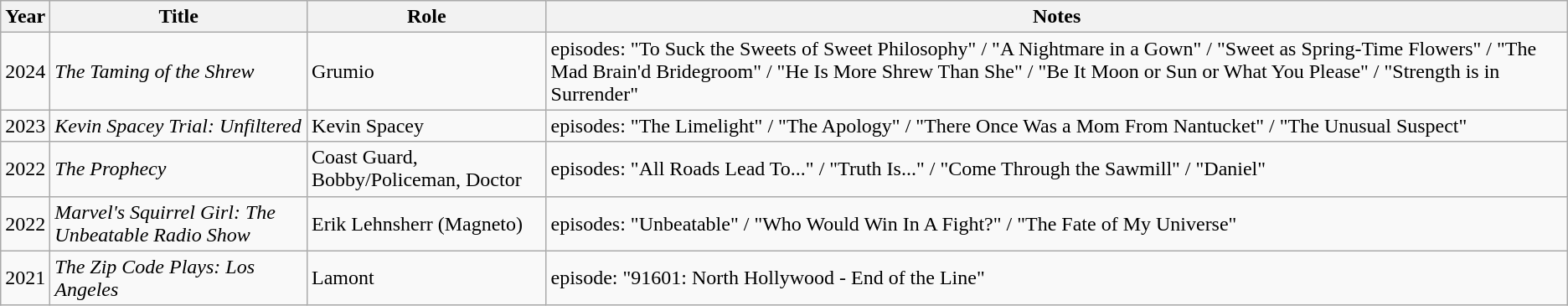<table class="wikitable">
<tr>
<th>Year</th>
<th>Title</th>
<th>Role</th>
<th>Notes</th>
</tr>
<tr>
<td>2024</td>
<td><em>The Taming of the Shrew</em></td>
<td>Grumio</td>
<td>episodes: "To Suck the Sweets of Sweet Philosophy" / "A Nightmare in a Gown" / "Sweet as Spring-Time Flowers" / "The Mad Brain'd Bridegroom" / "He Is More Shrew Than She" / "Be It Moon or Sun or What You Please" / "Strength is in Surrender"</td>
</tr>
<tr>
<td>2023</td>
<td><em>Kevin Spacey Trial: Unfiltered</em></td>
<td>Kevin Spacey</td>
<td>episodes: "The Limelight" / "The Apology" / "There Once Was a Mom From Nantucket" / "The Unusual Suspect"</td>
</tr>
<tr>
<td>2022</td>
<td><em>The Prophecy</em></td>
<td>Coast Guard, Bobby/Policeman, Doctor</td>
<td>episodes: "All Roads Lead To..." / "Truth Is..." / "Come Through the Sawmill" / "Daniel"</td>
</tr>
<tr>
<td>2022</td>
<td><em>Marvel's Squirrel Girl: The Unbeatable Radio Show</em></td>
<td>Erik Lehnsherr (Magneto)</td>
<td>episodes: "Unbeatable" / "Who Would Win In A Fight?" / "The Fate of My Universe"</td>
</tr>
<tr>
<td>2021</td>
<td><em>The Zip Code Plays: Los Angeles</em></td>
<td>Lamont</td>
<td>episode: "91601: North Hollywood - End of the Line"</td>
</tr>
</table>
